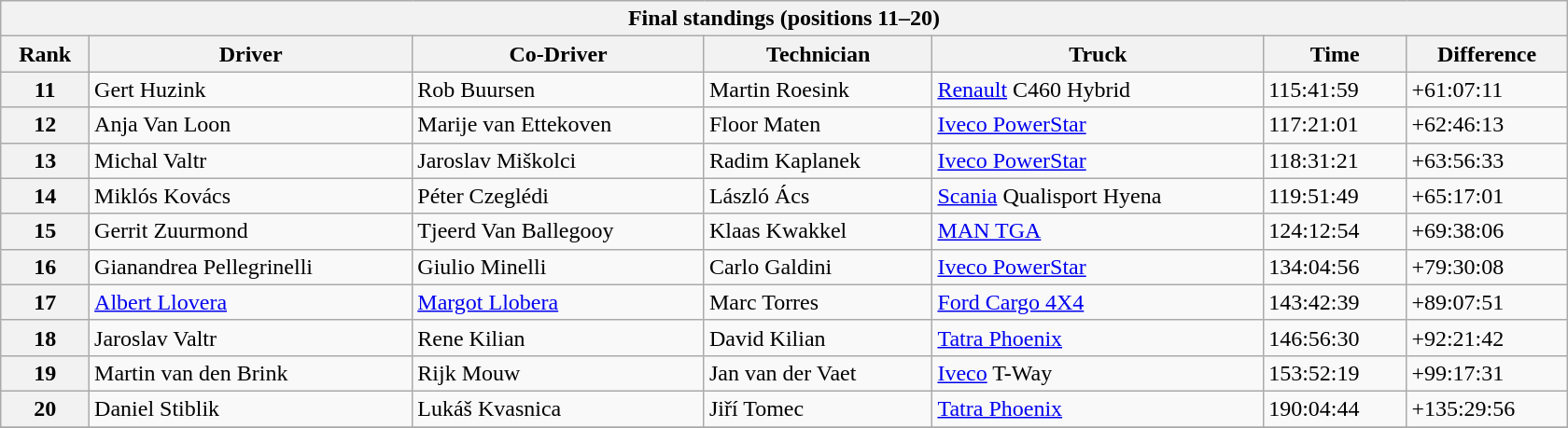<table class="collapsible collapsed wikitable" style="width:70em;margin-top:-1px;">
<tr>
<th colspan="7">Final standings (positions 11–20)</th>
</tr>
<tr>
<th>Rank</th>
<th>Driver</th>
<th>Co-Driver</th>
<th>Technician</th>
<th>Truck</th>
<th>Time</th>
<th>Difference</th>
</tr>
<tr>
<th>11</th>
<td> Gert Huzink</td>
<td> Rob Buursen</td>
<td> Martin Roesink</td>
<td><a href='#'>Renault</a> C460 Hybrid</td>
<td>115:41:59</td>
<td>+61:07:11</td>
</tr>
<tr>
<th>12</th>
<td> Anja Van Loon</td>
<td> Marije van Ettekoven</td>
<td> Floor Maten</td>
<td><a href='#'>Iveco PowerStar</a></td>
<td>117:21:01</td>
<td>+62:46:13</td>
</tr>
<tr>
<th>13</th>
<td> Michal Valtr</td>
<td> Jaroslav Miškolci</td>
<td> Radim Kaplanek</td>
<td><a href='#'>Iveco PowerStar</a></td>
<td>118:31:21</td>
<td>+63:56:33</td>
</tr>
<tr>
<th>14</th>
<td> Miklós Kovács</td>
<td> Péter Czeglédi</td>
<td> László Ács</td>
<td><a href='#'>Scania</a> Qualisport Hyena</td>
<td>119:51:49</td>
<td>+65:17:01</td>
</tr>
<tr>
<th>15</th>
<td> Gerrit Zuurmond</td>
<td> Tjeerd Van Ballegooy</td>
<td> Klaas Kwakkel</td>
<td><a href='#'>MAN TGA</a></td>
<td>124:12:54</td>
<td>+69:38:06</td>
</tr>
<tr>
<th>16</th>
<td> Gianandrea Pellegrinelli</td>
<td> Giulio Minelli</td>
<td> Carlo Galdini</td>
<td><a href='#'>Iveco PowerStar</a></td>
<td>134:04:56</td>
<td>+79:30:08</td>
</tr>
<tr>
<th>17</th>
<td> <a href='#'>Albert Llovera</a></td>
<td> <a href='#'>Margot Llobera</a></td>
<td> Marc Torres</td>
<td><a href='#'>Ford Cargo 4X4</a></td>
<td>143:42:39</td>
<td>+89:07:51</td>
</tr>
<tr>
<th>18</th>
<td> Jaroslav Valtr</td>
<td> Rene Kilian</td>
<td> David Kilian</td>
<td><a href='#'>Tatra Phoenix</a></td>
<td>146:56:30</td>
<td>+92:21:42</td>
</tr>
<tr>
<th>19</th>
<td> Martin van den Brink</td>
<td> Rijk Mouw</td>
<td> Jan van der Vaet</td>
<td><a href='#'>Iveco</a> T-Way</td>
<td>153:52:19</td>
<td>+99:17:31</td>
</tr>
<tr>
<th>20</th>
<td> Daniel Stiblik</td>
<td> Lukáš Kvasnica</td>
<td> Jiří Tomec</td>
<td><a href='#'>Tatra Phoenix</a></td>
<td>190:04:44</td>
<td>+135:29:56</td>
</tr>
<tr>
</tr>
</table>
